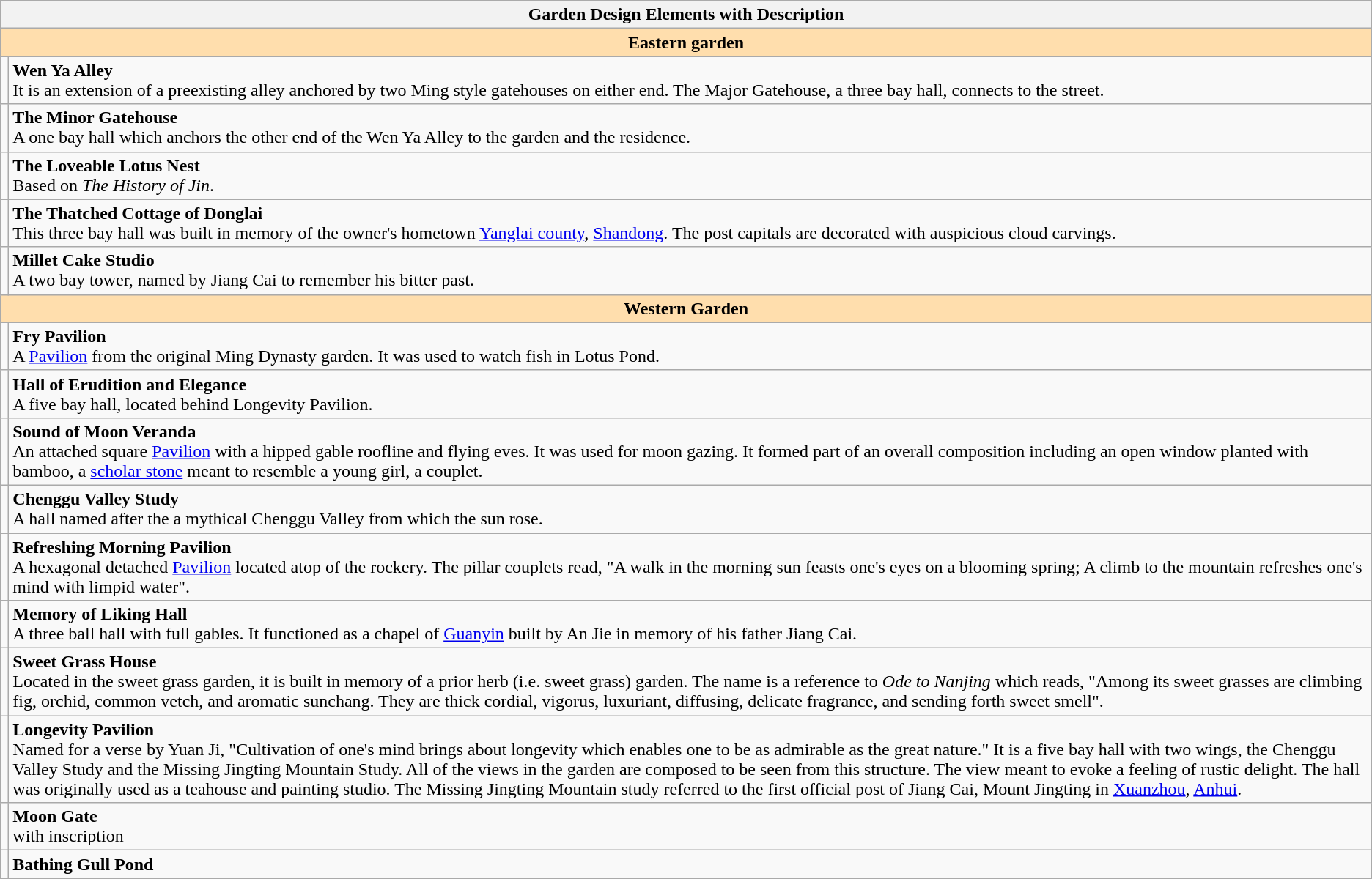<table class="wikitable collapsible collapsed">
<tr>
<th colspan="2">Garden Design Elements with Description</th>
</tr>
<tr>
<th style="background:#ffdead;" colspan="2">Eastern garden</th>
</tr>
<tr ->
<td align="center"></td>
<td><strong>Wen Ya Alley</strong><br>It is an extension of a preexisting alley anchored by two Ming style gatehouses on either end.  The Major Gatehouse, a three bay hall, connects to the street.</td>
</tr>
<tr>
<td align="center"></td>
<td><strong>The Minor Gatehouse</strong><br>A one bay hall which anchors the other end of the Wen Ya Alley to the garden and the residence.</td>
</tr>
<tr ->
<td align="center"></td>
<td><strong>The Loveable Lotus Nest</strong><br>Based on <em>The History of Jin</em>.</td>
</tr>
<tr ->
<td align="center"></td>
<td><strong>The Thatched Cottage of Donglai</strong><br>This  three bay hall was built in memory of the owner's hometown <a href='#'>Yanglai county</a>, <a href='#'>Shandong</a>.  The post capitals are decorated with auspicious cloud carvings.</td>
</tr>
<tr ->
<td align="center"></td>
<td><strong>Millet Cake Studio</strong><br>A two bay tower, named by Jiang Cai to remember his bitter past.</td>
</tr>
<tr>
<th style="background:#ffdead;" colspan="2">Western Garden</th>
</tr>
<tr ->
<td align="center"></td>
<td><strong>Fry Pavilion</strong><br>A <a href='#'>Pavilion</a> from the original Ming Dynasty garden. It was used to watch fish in Lotus Pond.</td>
</tr>
<tr ->
<td align="center"></td>
<td><strong>Hall of Erudition and Elegance</strong><br>A five bay hall, located behind Longevity Pavilion.</td>
</tr>
<tr ->
<td align="center"></td>
<td><strong>Sound of Moon Veranda</strong><br>An attached square <a href='#'>Pavilion</a> with a hipped gable roofline and flying eves.  It was used for moon gazing.  It formed part of an overall composition including an open window planted with bamboo, a <a href='#'>scholar stone</a> meant to resemble a young girl, a couplet.</td>
</tr>
<tr ->
<td align="center"></td>
<td><strong>Chenggu Valley Study</strong><br>A hall named after the a mythical Chenggu Valley from which the sun rose.</td>
</tr>
<tr ->
<td align="center"></td>
<td><strong>Refreshing Morning Pavilion</strong><br>A hexagonal detached <a href='#'>Pavilion</a> located atop of the rockery.  The pillar couplets read, "A walk in the morning sun feasts one's eyes on a blooming spring; A climb to the mountain refreshes one's mind with limpid water".</td>
</tr>
<tr ->
<td align="center"></td>
<td><strong>Memory of Liking Hall</strong><br>A three ball hall with full gables.  It functioned as a chapel of <a href='#'>Guanyin</a> built by An Jie in memory of his father Jiang Cai.</td>
</tr>
<tr ->
<td align="center"></td>
<td><strong>Sweet Grass House</strong><br>Located in the sweet grass garden, it is built in memory of a prior herb (i.e. sweet grass) garden.  The name is a reference to <em>Ode to Nanjing</em> which reads, "Among its sweet grasses are climbing fig, orchid, common vetch, and aromatic sunchang.  They are thick cordial, vigorus, luxuriant, diffusing, delicate fragrance, and sending forth sweet smell".</td>
</tr>
<tr ->
<td align="center"></td>
<td><strong>Longevity Pavilion</strong><br>Named for a verse by Yuan Ji, "Cultivation of one's mind brings about longevity which enables one to be as admirable as the great nature." It is a five bay hall with two wings, the Chenggu Valley Study and the Missing Jingting Mountain Study.  All of the views in the garden are composed to be seen from this structure.   The view meant to evoke a feeling of rustic delight.  The hall was originally used as a teahouse and painting studio. The Missing Jingting Mountain study referred to the first official post of Jiang Cai, Mount Jingting in <a href='#'>Xuanzhou</a>, <a href='#'>Anhui</a>. </td>
</tr>
<tr ->
<td align="center"></td>
<td><strong>Moon Gate</strong><br>with inscription</td>
</tr>
<tr ->
<td align="center"></td>
<td><strong>Bathing Gull Pond</strong></td>
</tr>
</table>
